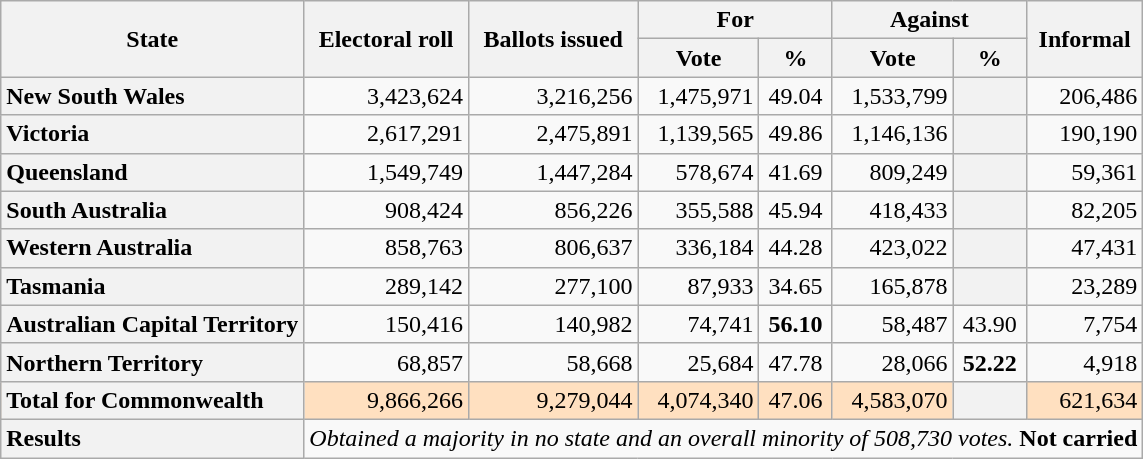<table class="wikitable">
<tr align=center>
<th rowspan="2">State</th>
<th rowspan="2">Electoral roll</th>
<th rowspan="2">Ballots issued</th>
<th align=center colspan="2">For</th>
<th align=center colspan="2">Against</th>
<th align=center rowspan="2">Informal</th>
</tr>
<tr>
<th align=center>Vote</th>
<th align=center>%</th>
<th align=center>Vote</th>
<th align=center>%</th>
</tr>
<tr align="right">
<th style="text-align:left;">New South Wales</th>
<td>3,423,624</td>
<td>3,216,256</td>
<td>1,475,971</td>
<td align="center">49.04</td>
<td>1,533,799</td>
<th></th>
<td>206,486</td>
</tr>
<tr align="right">
<th style="text-align:left;">Victoria</th>
<td>2,617,291</td>
<td>2,475,891</td>
<td>1,139,565</td>
<td align="center">49.86</td>
<td>1,146,136</td>
<th></th>
<td>190,190</td>
</tr>
<tr align="right">
<th style="text-align:left;">Queensland</th>
<td>1,549,749</td>
<td>1,447,284</td>
<td>578,674</td>
<td align="center">41.69</td>
<td>809,249</td>
<th></th>
<td>59,361</td>
</tr>
<tr align="right">
<th style="text-align:left;">South Australia</th>
<td>908,424</td>
<td>856,226</td>
<td>355,588</td>
<td align="center">45.94</td>
<td>418,433</td>
<th></th>
<td>82,205</td>
</tr>
<tr align="right">
<th style="text-align:left;">Western Australia</th>
<td>858,763</td>
<td>806,637</td>
<td>336,184</td>
<td align="center">44.28</td>
<td>423,022</td>
<th></th>
<td>47,431</td>
</tr>
<tr align="right">
<th style="text-align:left;">Tasmania</th>
<td>289,142</td>
<td>277,100</td>
<td>87,933</td>
<td align="center">34.65</td>
<td>165,878</td>
<th></th>
<td>23,289</td>
</tr>
<tr align="right">
<th style="text-align:left;">Australian Capital Territory</th>
<td>150,416</td>
<td>140,982</td>
<td>74,741</td>
<td align="center"><strong>56.10</strong></td>
<td>58,487</td>
<td align="center">43.90</td>
<td>7,754</td>
</tr>
<tr align="right">
<th style="text-align:left;">Northern Territory</th>
<td>68,857</td>
<td>58,668</td>
<td>25,684</td>
<td align="center">47.78</td>
<td>28,066</td>
<td align="center"><strong>52.22</strong></td>
<td>4,918</td>
</tr>
<tr bgcolor="#FFE0C0" align="right">
<th style="text-align:left">Total for Commonwealth</th>
<td>9,866,266</td>
<td>9,279,044</td>
<td>4,074,340</td>
<td align="center">47.06</td>
<td>4,583,070</td>
<th></th>
<td>621,634</td>
</tr>
<tr>
<th style="text-align:left;">Results</th>
<td colSpan="8"><em>Obtained a majority in no state and an overall minority of 508,730 votes.</em> <strong>Not carried</strong></td>
</tr>
</table>
